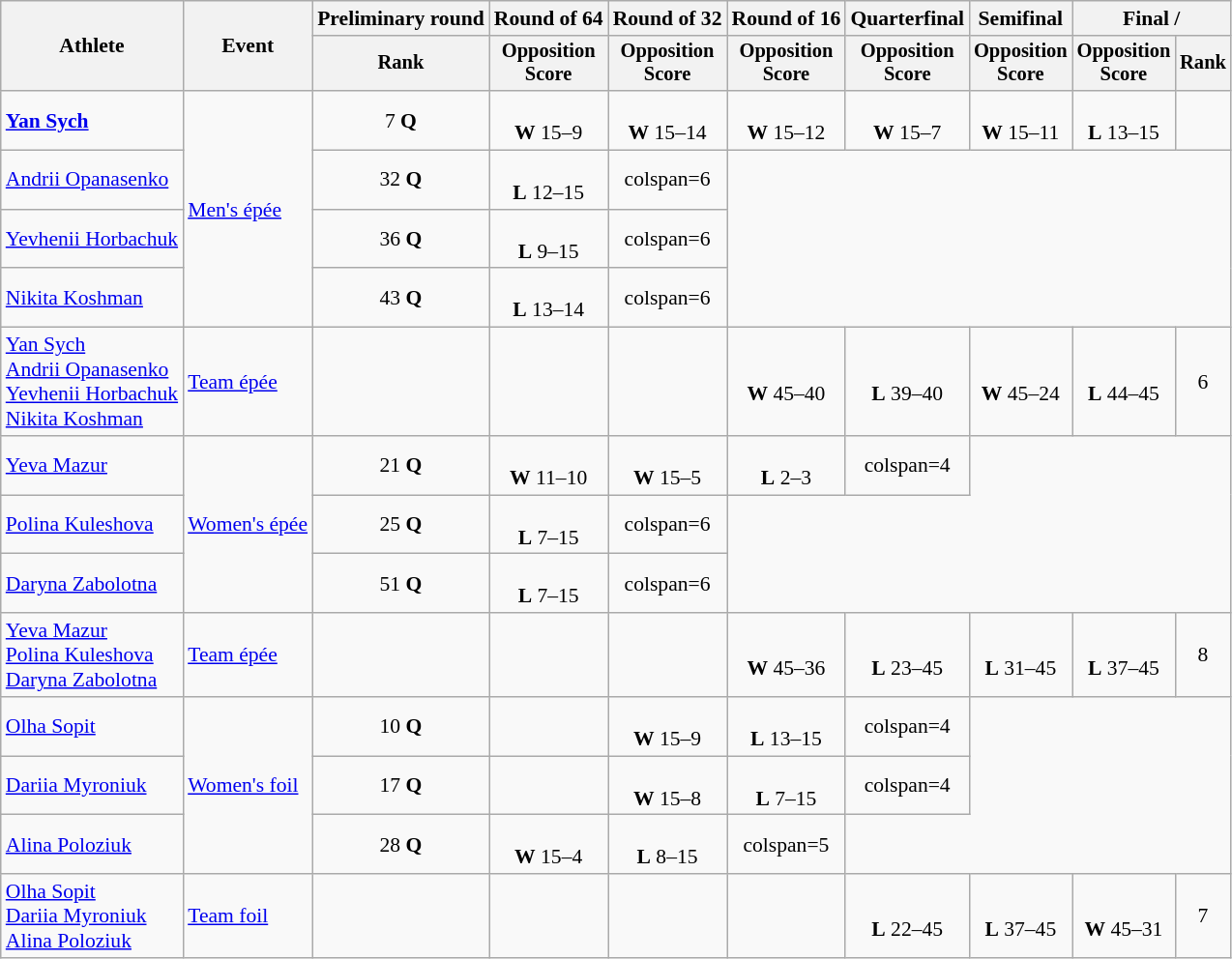<table class="wikitable" style="font-size:90%">
<tr>
<th rowspan="2">Athlete</th>
<th rowspan="2">Event</th>
<th>Preliminary round</th>
<th>Round of 64</th>
<th>Round of 32</th>
<th>Round of 16</th>
<th>Quarterfinal</th>
<th>Semifinal</th>
<th colspan=2>Final / </th>
</tr>
<tr style="font-size:95%">
<th>Rank</th>
<th>Opposition <br> Score</th>
<th>Opposition <br> Score</th>
<th>Opposition <br> Score</th>
<th>Opposition <br> Score</th>
<th>Opposition <br> Score</th>
<th>Opposition <br> Score</th>
<th>Rank</th>
</tr>
<tr align=center>
<td align=left><strong><a href='#'>Yan Sych</a></strong></td>
<td align=left rowspan=4><a href='#'>Men's épée</a></td>
<td>7 <strong>Q</strong></td>
<td><br><strong>W</strong> 15–9</td>
<td><br><strong>W</strong> 15–14</td>
<td><br><strong>W</strong> 15–12</td>
<td><br><strong>W</strong> 15–7</td>
<td><br><strong>W</strong> 15–11</td>
<td><br><strong>L</strong> 13–15</td>
<td></td>
</tr>
<tr align=center>
<td align=left><a href='#'>Andrii Opanasenko</a></td>
<td>32 <strong>Q</strong></td>
<td><br><strong>L</strong> 12–15</td>
<td>colspan=6 </td>
</tr>
<tr align=center>
<td align=left><a href='#'>Yevhenii Horbachuk</a></td>
<td>36 <strong>Q</strong></td>
<td><br><strong>L</strong> 9–15</td>
<td>colspan=6 </td>
</tr>
<tr align=center>
<td align=left><a href='#'>Nikita Koshman</a></td>
<td>43 <strong>Q</strong></td>
<td><br><strong>L</strong> 13–14</td>
<td>colspan=6 </td>
</tr>
<tr align=center>
<td align=left><a href='#'>Yan Sych</a><br><a href='#'>Andrii Opanasenko</a><br><a href='#'>Yevhenii Horbachuk</a><br><a href='#'>Nikita Koshman</a></td>
<td align=left><a href='#'>Team épée</a></td>
<td></td>
<td></td>
<td></td>
<td><br><strong>W</strong> 45–40</td>
<td><br><strong>L</strong> 39–40</td>
<td><br><strong>W</strong> 45–24</td>
<td><br><strong>L</strong> 44–45</td>
<td>6</td>
</tr>
<tr align=center>
<td align=left><a href='#'>Yeva Mazur</a></td>
<td align=left rowspan=3><a href='#'>Women's épée</a></td>
<td>21 <strong>Q</strong></td>
<td><br><strong>W</strong> 11–10</td>
<td><br><strong>W</strong> 15–5</td>
<td><br><strong>L</strong> 2–3</td>
<td>colspan=4 </td>
</tr>
<tr align=center>
<td align=left><a href='#'>Polina Kuleshova</a></td>
<td>25 <strong>Q</strong></td>
<td><br><strong>L</strong> 7–15</td>
<td>colspan=6 </td>
</tr>
<tr align=center>
<td align=left><a href='#'>Daryna Zabolotna</a></td>
<td>51 <strong>Q</strong></td>
<td><br><strong>L</strong> 7–15</td>
<td>colspan=6 </td>
</tr>
<tr align=center>
<td align=left><a href='#'>Yeva Mazur</a><br><a href='#'>Polina Kuleshova</a><br><a href='#'>Daryna Zabolotna</a></td>
<td align=left><a href='#'>Team épée</a></td>
<td></td>
<td></td>
<td></td>
<td><br><strong>W</strong> 45–36</td>
<td><br><strong>L</strong> 23–45</td>
<td><br><strong>L</strong> 31–45</td>
<td><br><strong>L</strong> 37–45</td>
<td>8</td>
</tr>
<tr align=center>
<td align=left><a href='#'>Olha Sopit</a></td>
<td align=left rowspan=3><a href='#'>Women's foil</a></td>
<td>10 <strong>Q</strong></td>
<td></td>
<td><br><strong>W</strong> 15–9</td>
<td><br><strong>L</strong> 13–15</td>
<td>colspan=4 </td>
</tr>
<tr align=center>
<td align=left><a href='#'>Dariia Myroniuk</a></td>
<td>17 <strong>Q</strong></td>
<td></td>
<td><br><strong>W</strong> 15–8</td>
<td><br><strong>L</strong> 7–15</td>
<td>colspan=4 </td>
</tr>
<tr align=center>
<td align=left><a href='#'>Alina Poloziuk</a></td>
<td>28 <strong>Q</strong></td>
<td><br><strong>W</strong> 15–4</td>
<td><br><strong>L</strong> 8–15</td>
<td>colspan=5 </td>
</tr>
<tr align=center>
<td align=left><a href='#'>Olha Sopit</a><br><a href='#'>Dariia Myroniuk</a><br><a href='#'>Alina Poloziuk</a></td>
<td align=left><a href='#'>Team foil</a></td>
<td></td>
<td></td>
<td></td>
<td></td>
<td><br><strong>L</strong> 22–45</td>
<td><br><strong>L</strong> 37–45</td>
<td><br><strong>W</strong> 45–31</td>
<td>7</td>
</tr>
</table>
